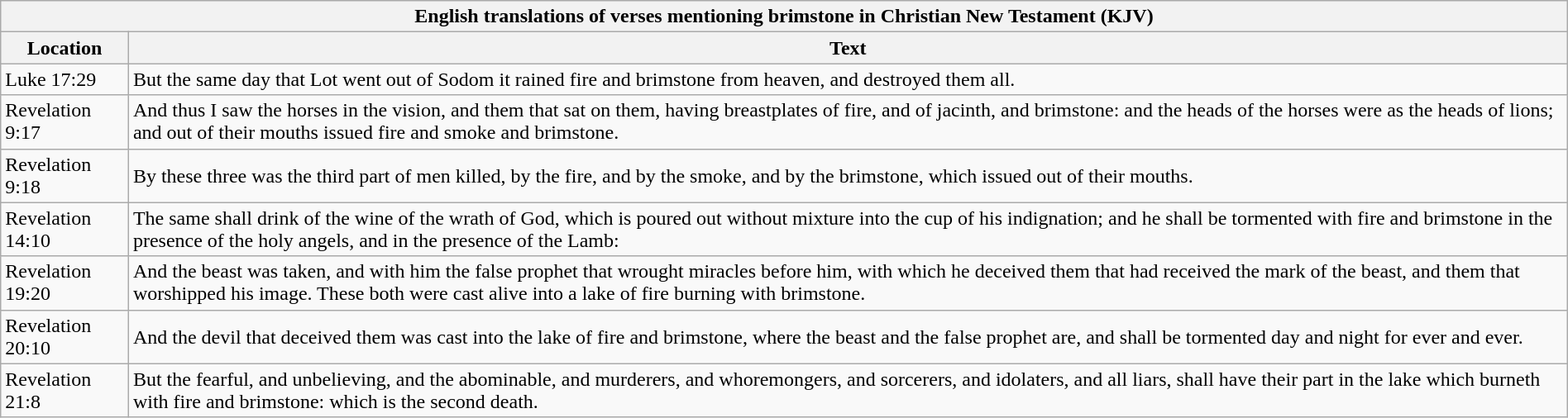<table class="wikitable mw-collapsible mw-collapsed" style="width:100%">
<tr>
<th colspan="2">English translations of verses mentioning brimstone in Christian New Testament (KJV)</th>
</tr>
<tr>
<th>Location</th>
<th>Text</th>
</tr>
<tr>
<td>Luke 17:29</td>
<td>But the same day that Lot went out of Sodom it rained fire and brimstone from heaven, and destroyed them all.</td>
</tr>
<tr>
<td>Revelation 9:17</td>
<td>And thus I saw the horses in the vision, and them that sat on them, having breastplates of fire, and of jacinth, and brimstone: and the heads of the horses were as the heads of lions; and out of their mouths issued fire and smoke and brimstone.</td>
</tr>
<tr>
<td>Revelation 9:18</td>
<td>By these three was the third part of men killed, by the fire, and by the smoke, and by the brimstone, which issued out of their mouths.</td>
</tr>
<tr>
<td>Revelation 14:10</td>
<td>The same shall drink of the wine of the wrath of God, which is poured out without mixture into the cup of his indignation; and he shall be tormented with fire and brimstone in the presence of the holy angels, and in the presence of the Lamb:</td>
</tr>
<tr>
<td>Revelation 19:20</td>
<td>And the beast was taken, and with him the false prophet that wrought miracles before him, with which he deceived them that had received the mark of the beast, and them that worshipped his image. These both were cast alive into a lake of fire burning with brimstone.</td>
</tr>
<tr>
<td>Revelation 20:10</td>
<td>And the devil that deceived them was cast into the lake of fire and brimstone, where the beast and the false prophet are, and shall be tormented day and night for ever and ever.</td>
</tr>
<tr>
<td>Revelation 21:8</td>
<td>But the fearful, and unbelieving, and the abominable, and murderers, and whoremongers, and sorcerers, and idolaters, and all liars, shall have their part in the lake which burneth with fire and brimstone: which is the second death.</td>
</tr>
</table>
